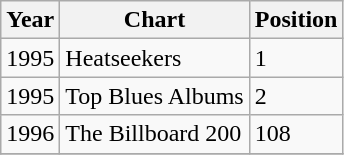<table class="wikitable">
<tr>
<th align="left" valign="top">Year</th>
<th align="left" valign="top">Chart</th>
<th align="left" valign="top">Position</th>
</tr>
<tr>
<td align="left" valign="top">1995</td>
<td align="left" valign="top">Heatseekers</td>
<td align="left" valign="top">1</td>
</tr>
<tr>
<td align="left" valign="top">1995</td>
<td align="left" valign="top">Top Blues Albums</td>
<td align="left" valign="top">2</td>
</tr>
<tr>
<td align="left" valign="top">1996</td>
<td align="left" valign="top">The Billboard 200</td>
<td align="left" valign="top">108</td>
</tr>
<tr>
</tr>
</table>
